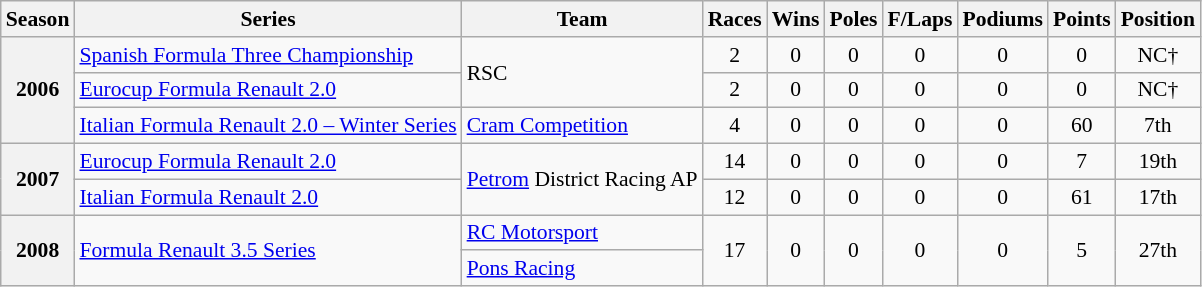<table class="wikitable" style="font-size: 90%; text-align:center">
<tr>
<th>Season</th>
<th>Series</th>
<th>Team</th>
<th>Races</th>
<th>Wins</th>
<th>Poles</th>
<th>F/Laps</th>
<th>Podiums</th>
<th>Points</th>
<th>Position</th>
</tr>
<tr>
<th rowspan=3>2006</th>
<td align=left><a href='#'>Spanish Formula Three Championship</a></td>
<td align=left rowspan=2>RSC</td>
<td>2</td>
<td>0</td>
<td>0</td>
<td>0</td>
<td>0</td>
<td>0</td>
<td>NC†</td>
</tr>
<tr>
<td align=left><a href='#'>Eurocup Formula Renault 2.0</a></td>
<td>2</td>
<td>0</td>
<td>0</td>
<td>0</td>
<td>0</td>
<td>0</td>
<td>NC†</td>
</tr>
<tr>
<td align=left><a href='#'>Italian Formula Renault 2.0 – Winter Series</a></td>
<td align=left><a href='#'>Cram Competition</a></td>
<td>4</td>
<td>0</td>
<td>0</td>
<td>0</td>
<td>0</td>
<td>60</td>
<td>7th</td>
</tr>
<tr>
<th rowspan=2>2007</th>
<td align=left><a href='#'>Eurocup Formula Renault 2.0</a></td>
<td align=left rowspan=2><a href='#'>Petrom</a> District Racing AP</td>
<td>14</td>
<td>0</td>
<td>0</td>
<td>0</td>
<td>0</td>
<td>7</td>
<td>19th</td>
</tr>
<tr>
<td align=left><a href='#'>Italian Formula Renault 2.0</a></td>
<td>12</td>
<td>0</td>
<td>0</td>
<td>0</td>
<td>0</td>
<td>61</td>
<td>17th</td>
</tr>
<tr>
<th rowspan=2>2008</th>
<td rowspan=2 align=left><a href='#'>Formula Renault 3.5 Series</a></td>
<td align=left><a href='#'>RC Motorsport</a></td>
<td rowspan=2>17</td>
<td rowspan=2>0</td>
<td rowspan=2>0</td>
<td rowspan=2>0</td>
<td rowspan=2>0</td>
<td rowspan=2>5</td>
<td rowspan=2>27th</td>
</tr>
<tr>
<td align=left><a href='#'>Pons Racing</a></td>
</tr>
</table>
